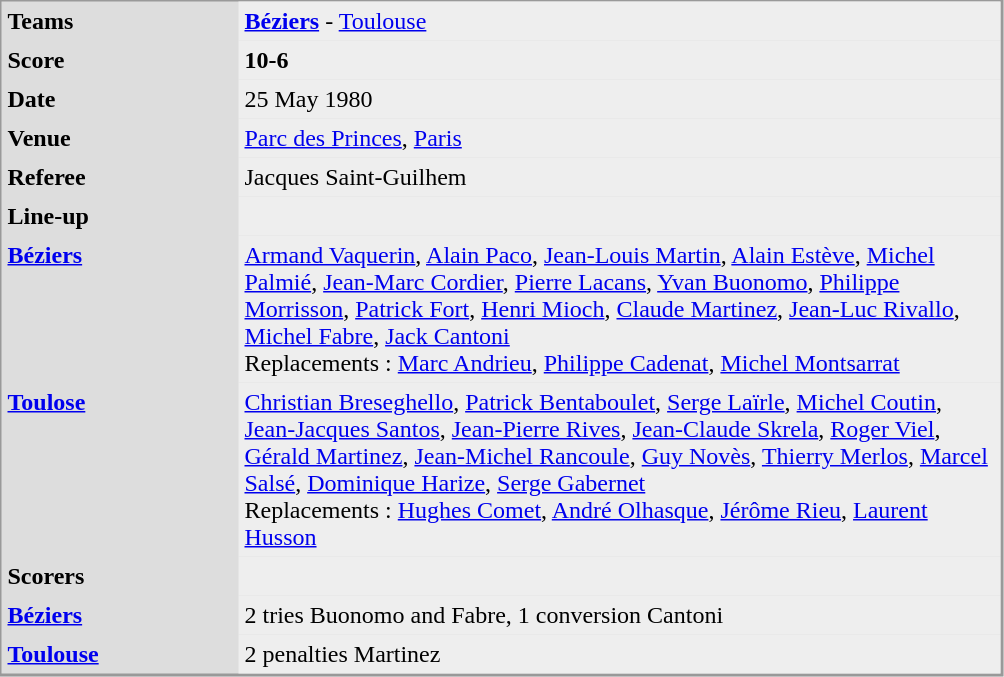<table align="left" cellpadding="4" cellspacing="0"  style="margin: 0 0 0 0; border: 1px solid #999; border-right-width: 2px; border-bottom-width: 2px; background-color: #DDDDDD">
<tr>
<td width="150" valign="top"><strong>Teams</strong></td>
<td width="500" bgcolor=#EEEEEE><strong><a href='#'>Béziers</a> </strong> - <a href='#'>Toulouse</a></td>
</tr>
<tr>
<td valign="top"><strong>Score</strong></td>
<td bgcolor=#EEEEEE><strong>10-6</strong></td>
</tr>
<tr>
<td valign="top"><strong>Date</strong></td>
<td bgcolor=#EEEEEE>25 May 1980</td>
</tr>
<tr>
<td valign="top"><strong>Venue</strong></td>
<td bgcolor=#EEEEEE><a href='#'>Parc des Princes</a>, <a href='#'>Paris</a></td>
</tr>
<tr>
<td valign="top"><strong>Referee</strong></td>
<td bgcolor=#EEEEEE>Jacques Saint-Guilhem</td>
</tr>
<tr>
<td valign="top"><strong>Line-up</strong></td>
<td bgcolor=#EEEEEE></td>
</tr>
<tr>
<td valign="top"><strong> <a href='#'>Béziers</a> </strong></td>
<td bgcolor=#EEEEEE><a href='#'>Armand Vaquerin</a>, <a href='#'>Alain Paco</a>, <a href='#'>Jean-Louis Martin</a>, <a href='#'>Alain Estève</a>, <a href='#'>Michel Palmié</a>, <a href='#'>Jean-Marc Cordier</a>, <a href='#'>Pierre Lacans</a>, <a href='#'>Yvan Buonomo</a>, <a href='#'>Philippe Morrisson</a>, <a href='#'>Patrick Fort</a>, <a href='#'>Henri Mioch</a>, <a href='#'>Claude Martinez</a>, <a href='#'>Jean-Luc Rivallo</a>, <a href='#'>Michel Fabre</a>, <a href='#'>Jack Cantoni</a> <br>Replacements : <a href='#'>Marc Andrieu</a>, <a href='#'>Philippe Cadenat</a>, <a href='#'>Michel Montsarrat</a></td>
</tr>
<tr>
<td valign="top"><strong><a href='#'>Toulose</a> </strong></td>
<td bgcolor=#EEEEEE><a href='#'>Christian Breseghello</a>, <a href='#'>Patrick Bentaboulet</a>, <a href='#'>Serge Laïrle</a>, <a href='#'>Michel Coutin</a>, <a href='#'>Jean-Jacques Santos</a>, <a href='#'>Jean-Pierre Rives</a>, <a href='#'>Jean-Claude Skrela</a>, <a href='#'>Roger Viel</a>, <a href='#'>Gérald Martinez</a>, <a href='#'>Jean-Michel Rancoule</a>, <a href='#'>Guy Novès</a>, <a href='#'>Thierry Merlos</a>, <a href='#'>Marcel Salsé</a>, <a href='#'>Dominique Harize</a>, <a href='#'>Serge Gabernet</a> <br>Replacements :  <a href='#'>Hughes Comet</a>, <a href='#'>André Olhasque</a>, <a href='#'>Jérôme Rieu</a>, <a href='#'>Laurent Husson</a></td>
</tr>
<tr>
<td valign="top"><strong>Scorers</strong></td>
<td bgcolor=#EEEEEE></td>
</tr>
<tr>
<td valign="top"><strong> <a href='#'>Béziers</a> </strong></td>
<td bgcolor=#EEEEEE>2 tries Buonomo and Fabre, 1 conversion Cantoni</td>
</tr>
<tr>
<td valign="top"><strong><a href='#'>Toulouse</a></strong></td>
<td bgcolor=#EEEEEE>2 penalties Martinez</td>
</tr>
</table>
